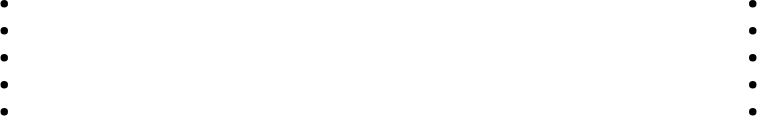<table width="1000">
<tr>
<td><br><ul><li></li><li></li><li></li><li></li><li></li></ul></td>
<td><br><ul><li></li><li></li><li></li><li></li><li></li></ul></td>
</tr>
</table>
